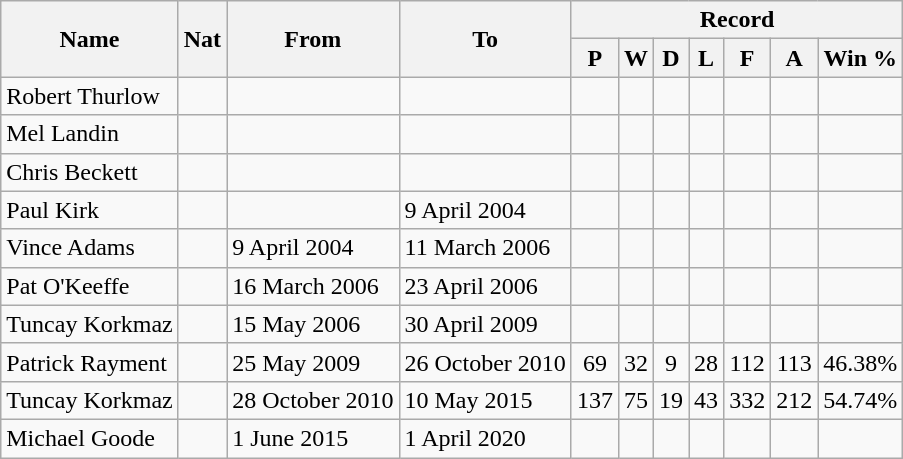<table class="wikitable" style="text-align: center">
<tr>
<th rowspan="2">Name</th>
<th rowspan="2">Nat</th>
<th rowspan="2">From</th>
<th rowspan="2">To</th>
<th colspan="7">Record</th>
</tr>
<tr>
<th>P</th>
<th>W</th>
<th>D</th>
<th>L</th>
<th>F</th>
<th>A</th>
<th>Win %</th>
</tr>
<tr>
<td align=left>Robert Thurlow</td>
<td></td>
<td align=left></td>
<td align=left></td>
<td></td>
<td></td>
<td></td>
<td></td>
<td></td>
<td></td>
<td></td>
</tr>
<tr>
<td align=left>Mel Landin</td>
<td></td>
<td align=left></td>
<td align=left></td>
<td></td>
<td></td>
<td></td>
<td></td>
<td></td>
<td></td>
<td></td>
</tr>
<tr>
<td align=left>Chris Beckett</td>
<td></td>
<td align=left></td>
<td align=left></td>
<td></td>
<td></td>
<td></td>
<td></td>
<td></td>
<td></td>
<td></td>
</tr>
<tr>
<td align=left>Paul Kirk</td>
<td></td>
<td align=left></td>
<td align=left>9 April 2004</td>
<td></td>
<td></td>
<td></td>
<td></td>
<td></td>
<td></td>
<td></td>
</tr>
<tr>
<td align=left>Vince Adams</td>
<td></td>
<td align=left>9 April 2004</td>
<td align=left>11 March 2006</td>
<td></td>
<td></td>
<td></td>
<td></td>
<td></td>
<td></td>
<td></td>
</tr>
<tr>
<td align=left>Pat O'Keeffe</td>
<td></td>
<td align=left>16 March 2006</td>
<td align=left>23 April 2006</td>
<td></td>
<td></td>
<td></td>
<td></td>
<td></td>
<td></td>
<td></td>
</tr>
<tr>
<td align=left>Tuncay Korkmaz</td>
<td></td>
<td align=left>15 May 2006</td>
<td align=left>30 April 2009</td>
<td></td>
<td></td>
<td></td>
<td></td>
<td></td>
<td></td>
<td></td>
</tr>
<tr>
<td align=left>Patrick Rayment</td>
<td></td>
<td align=left>25 May 2009</td>
<td align=left>26 October 2010</td>
<td>69</td>
<td>32</td>
<td>9</td>
<td>28</td>
<td>112</td>
<td>113</td>
<td>46.38%</td>
</tr>
<tr>
<td align=left>Tuncay Korkmaz</td>
<td></td>
<td align=left>28 October 2010</td>
<td align=left>10 May 2015</td>
<td>137</td>
<td>75</td>
<td>19</td>
<td>43</td>
<td>332</td>
<td>212</td>
<td>54.74%</td>
</tr>
<tr>
<td align=left>Michael Goode</td>
<td></td>
<td align=left>1 June 2015</td>
<td align=left>1 April 2020</td>
<td></td>
<td></td>
<td></td>
<td></td>
<td></td>
<td></td>
<td></td>
</tr>
</table>
